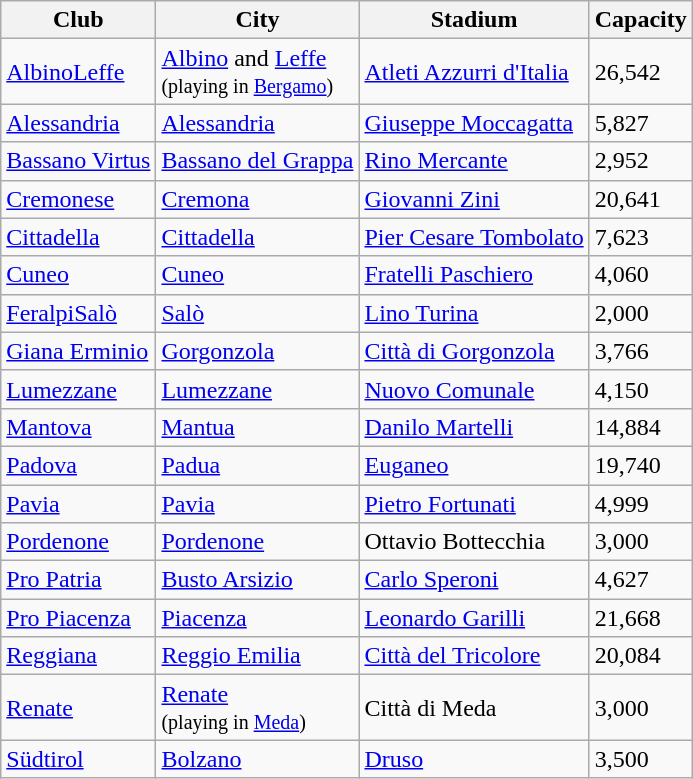<table class="wikitable sortable">
<tr>
<th>Club</th>
<th>City</th>
<th>Stadium</th>
<th>Capacity</th>
</tr>
<tr>
<td><a href='#'>AlbinoLeffe</a></td>
<td><a href='#'>Albino</a> and <a href='#'>Leffe</a><br><small>(playing in <a href='#'>Bergamo</a>)</small></td>
<td><a href='#'>Atleti Azzurri d'Italia</a></td>
<td>26,542</td>
</tr>
<tr>
<td><a href='#'>Alessandria</a></td>
<td><a href='#'>Alessandria</a></td>
<td><a href='#'>Giuseppe Moccagatta</a></td>
<td>5,827</td>
</tr>
<tr>
<td><a href='#'>Bassano Virtus</a></td>
<td><a href='#'>Bassano del Grappa</a></td>
<td><a href='#'>Rino Mercante</a></td>
<td>2,952</td>
</tr>
<tr>
<td><a href='#'>Cremonese</a></td>
<td><a href='#'>Cremona</a></td>
<td><a href='#'>Giovanni Zini</a></td>
<td>20,641</td>
</tr>
<tr>
<td><a href='#'>Cittadella</a></td>
<td><a href='#'>Cittadella</a></td>
<td><a href='#'>Pier Cesare Tombolato</a></td>
<td>7,623</td>
</tr>
<tr>
<td><a href='#'>Cuneo</a></td>
<td><a href='#'>Cuneo</a></td>
<td><a href='#'>Fratelli Paschiero</a></td>
<td>4,060</td>
</tr>
<tr>
<td><a href='#'>FeralpiSalò</a></td>
<td><a href='#'>Salò</a></td>
<td><a href='#'>Lino Turina</a></td>
<td>2,000</td>
</tr>
<tr>
<td><a href='#'>Giana Erminio</a></td>
<td><a href='#'>Gorgonzola</a></td>
<td><a href='#'>Città di Gorgonzola</a></td>
<td>3,766</td>
</tr>
<tr>
<td><a href='#'>Lumezzane</a></td>
<td><a href='#'>Lumezzane</a></td>
<td><a href='#'>Nuovo Comunale</a></td>
<td>4,150</td>
</tr>
<tr>
<td><a href='#'>Mantova</a></td>
<td><a href='#'>Mantua</a></td>
<td><a href='#'>Danilo Martelli</a></td>
<td>14,884</td>
</tr>
<tr>
<td><a href='#'>Padova</a></td>
<td><a href='#'>Padua</a></td>
<td><a href='#'>Euganeo</a></td>
<td>19,740</td>
</tr>
<tr>
<td><a href='#'>Pavia</a></td>
<td><a href='#'>Pavia</a></td>
<td><a href='#'>Pietro Fortunati</a></td>
<td>4,999</td>
</tr>
<tr>
<td><a href='#'>Pordenone</a></td>
<td><a href='#'>Pordenone</a></td>
<td>Ottavio Bottecchia</td>
<td>3,000</td>
</tr>
<tr>
<td><a href='#'>Pro Patria</a></td>
<td><a href='#'>Busto Arsizio</a></td>
<td><a href='#'>Carlo Speroni</a></td>
<td>4,627</td>
</tr>
<tr>
<td><a href='#'>Pro Piacenza</a></td>
<td><a href='#'>Piacenza</a></td>
<td><a href='#'>Leonardo Garilli</a></td>
<td>21,668</td>
</tr>
<tr>
<td><a href='#'>Reggiana</a></td>
<td><a href='#'>Reggio Emilia</a></td>
<td><a href='#'>Città del Tricolore</a></td>
<td>20,084</td>
</tr>
<tr>
<td><a href='#'>Renate</a></td>
<td><a href='#'>Renate</a><br><small>(playing in <a href='#'>Meda</a>)</small></td>
<td>Città di Meda</td>
<td>3,000</td>
</tr>
<tr>
<td><a href='#'>Südtirol</a></td>
<td><a href='#'>Bolzano</a></td>
<td><a href='#'>Druso</a></td>
<td>3,500</td>
</tr>
</table>
